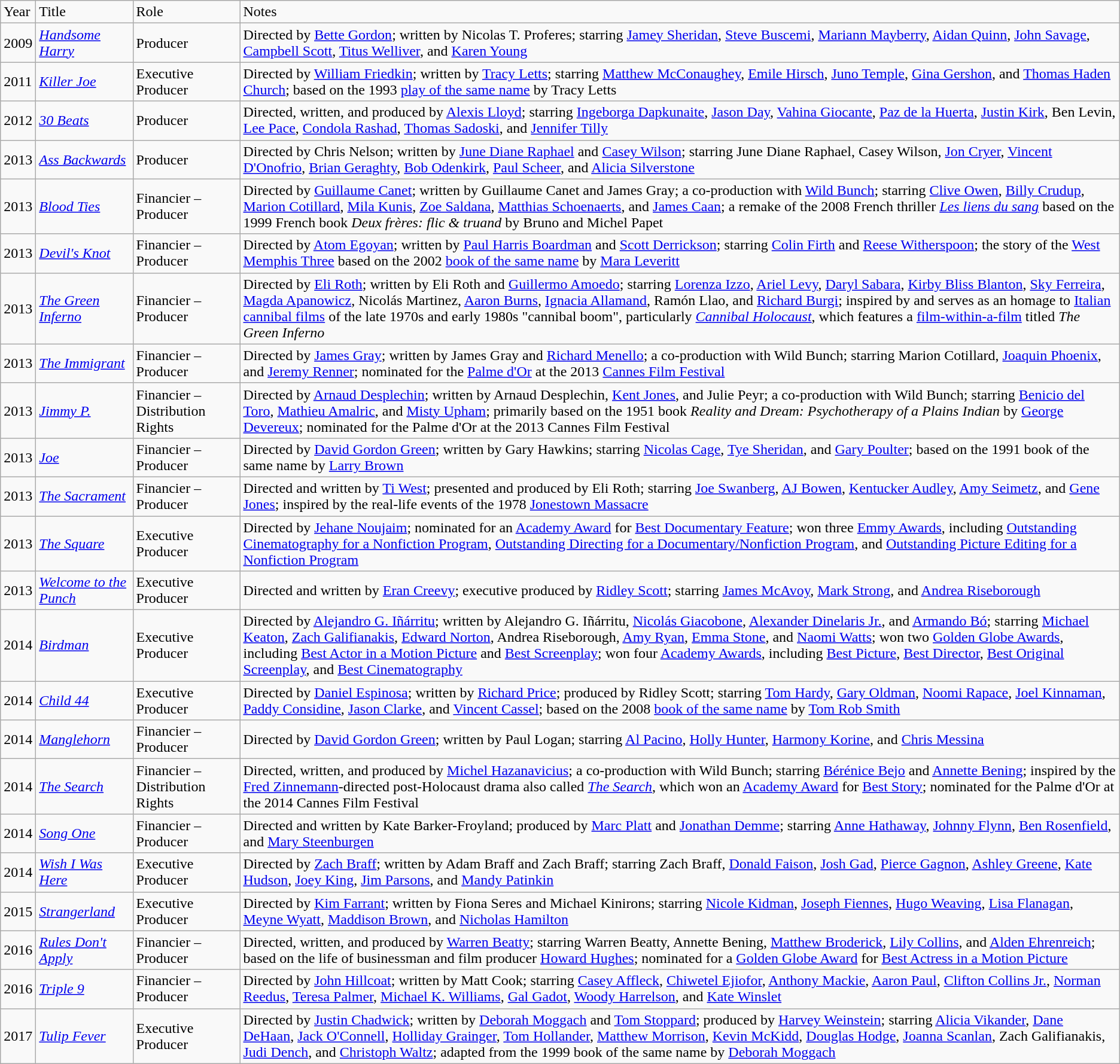<table class="wikitable">
<tr>
<td>Year</td>
<td>Title</td>
<td>Role</td>
<td>Notes</td>
</tr>
<tr>
<td>2009</td>
<td><em><a href='#'>Handsome Harry</a></em></td>
<td>Producer</td>
<td>Directed by <a href='#'>Bette Gordon</a>; written by Nicolas T. Proferes; starring <a href='#'>Jamey Sheridan</a>, <a href='#'>Steve Buscemi</a>, <a href='#'>Mariann Mayberry</a>, <a href='#'>Aidan Quinn</a>, <a href='#'>John Savage</a>, <a href='#'>Campbell Scott</a>, <a href='#'>Titus Welliver</a>, and <a href='#'>Karen Young</a></td>
</tr>
<tr>
<td>2011</td>
<td><em><a href='#'>Killer Joe</a></em></td>
<td>Executive Producer</td>
<td>Directed by <a href='#'>William Friedkin</a>; written by <a href='#'>Tracy Letts</a>; starring <a href='#'>Matthew McConaughey</a>, <a href='#'>Emile Hirsch</a>, <a href='#'>Juno Temple</a>, <a href='#'>Gina Gershon</a>, and <a href='#'>Thomas Haden Church</a>; based on the 1993 <a href='#'>play of the same name</a> by Tracy Letts</td>
</tr>
<tr>
<td>2012</td>
<td><em><a href='#'>30 Beats</a></em></td>
<td>Producer</td>
<td>Directed, written, and produced by <a href='#'>Alexis Lloyd</a>; starring <a href='#'>Ingeborga Dapkunaite</a>, <a href='#'>Jason Day</a>, <a href='#'>Vahina Giocante</a>, <a href='#'>Paz de la Huerta</a>, <a href='#'>Justin Kirk</a>, Ben Levin, <a href='#'>Lee Pace</a>, <a href='#'>Condola Rashad</a>, <a href='#'>Thomas Sadoski</a>, and <a href='#'>Jennifer Tilly</a></td>
</tr>
<tr>
<td>2013</td>
<td><em><a href='#'>Ass Backwards</a></em></td>
<td>Producer</td>
<td>Directed by Chris Nelson; written by <a href='#'>June Diane Raphael</a> and <a href='#'>Casey Wilson</a>; starring June Diane Raphael, Casey Wilson, <a href='#'>Jon Cryer</a>, <a href='#'>Vincent D'Onofrio</a>, <a href='#'>Brian Geraghty</a>, <a href='#'>Bob Odenkirk</a>, <a href='#'>Paul Scheer</a>, and <a href='#'>Alicia Silverstone</a></td>
</tr>
<tr>
<td>2013</td>
<td><em><a href='#'>Blood Ties</a></em></td>
<td>Financier – Producer</td>
<td>Directed by <a href='#'>Guillaume Canet</a>; written by Guillaume Canet and James Gray; a co-production with <a href='#'>Wild Bunch</a>; starring <a href='#'>Clive Owen</a>, <a href='#'>Billy Crudup</a>, <a href='#'>Marion Cotillard</a>, <a href='#'>Mila Kunis</a>, <a href='#'>Zoe Saldana</a>, <a href='#'>Matthias Schoenaerts</a>, and <a href='#'>James Caan</a>; a remake of the 2008 French thriller <a href='#'><em>Les liens du sang</em></a> based on the 1999 French book <em>Deux frères: flic & truand</em> by Bruno and Michel Papet</td>
</tr>
<tr>
<td>2013</td>
<td><em><a href='#'>Devil's Knot</a></em></td>
<td>Financier – Producer</td>
<td>Directed by <a href='#'>Atom Egoyan</a>; written by <a href='#'>Paul Harris Boardman</a> and <a href='#'>Scott Derrickson</a>; starring <a href='#'>Colin Firth</a> and <a href='#'>Reese Witherspoon</a>; the story of the <a href='#'>West Memphis Three</a> based on the 2002 <a href='#'>book of the same name</a> by <a href='#'>Mara Leveritt</a></td>
</tr>
<tr>
<td>2013</td>
<td><em><a href='#'>The Green Inferno</a></em></td>
<td>Financier – Producer</td>
<td>Directed by <a href='#'>Eli Roth</a>; written by Eli Roth and <a href='#'>Guillermo Amoedo</a>; starring <a href='#'>Lorenza Izzo</a>, <a href='#'>Ariel Levy</a>, <a href='#'>Daryl Sabara</a>, <a href='#'>Kirby Bliss Blanton</a>, <a href='#'>Sky Ferreira</a>, <a href='#'>Magda Apanowicz</a>, Nicolás Martinez, <a href='#'>Aaron Burns</a>, <a href='#'>Ignacia Allamand</a>, Ramón Llao, and <a href='#'>Richard Burgi</a>; inspired by and serves as an homage to <a href='#'>Italian</a> <a href='#'>cannibal films</a> of the late 1970s and early 1980s "cannibal boom", particularly <em><a href='#'>Cannibal Holocaust</a></em>, which features a <a href='#'>film-within-a-film</a> titled <em>The Green Inferno</em></td>
</tr>
<tr>
<td>2013</td>
<td><em><a href='#'>The Immigrant</a></em></td>
<td>Financier – Producer</td>
<td>Directed by <a href='#'>James Gray</a>; written by James Gray and <a href='#'>Richard Menello</a>; a co-production with Wild Bunch; starring Marion Cotillard, <a href='#'>Joaquin Phoenix</a>, and <a href='#'>Jeremy Renner</a>; nominated for the <a href='#'>Palme d'Or</a> at the 2013 <a href='#'>Cannes Film Festival</a></td>
</tr>
<tr>
<td>2013</td>
<td><em><a href='#'>Jimmy P.</a></em></td>
<td>Financier – Distribution Rights</td>
<td>Directed by <a href='#'>Arnaud Desplechin</a>; written by Arnaud Desplechin, <a href='#'>Kent Jones</a>, and Julie Peyr; a co-production with Wild Bunch; starring <a href='#'>Benicio del Toro</a>, <a href='#'>Mathieu Amalric</a>, and <a href='#'>Misty Upham</a>; primarily based on the 1951 book <em>Reality and Dream: Psychotherapy of a Plains Indian</em> by <a href='#'>George Devereux</a>; nominated for the Palme d'Or at the 2013 Cannes Film Festival</td>
</tr>
<tr>
<td>2013</td>
<td><em><a href='#'>Joe</a></em></td>
<td>Financier – Producer</td>
<td>Directed by <a href='#'>David Gordon Green</a>; written by Gary Hawkins; starring <a href='#'>Nicolas Cage</a>, <a href='#'>Tye Sheridan</a>, and <a href='#'>Gary Poulter</a>; based on the 1991 book of the same name by <a href='#'>Larry Brown</a></td>
</tr>
<tr>
<td>2013</td>
<td><em><a href='#'>The Sacrament</a></em></td>
<td>Financier – Producer</td>
<td>Directed and written by <a href='#'>Ti West</a>; presented and produced by Eli Roth; starring <a href='#'>Joe Swanberg</a>, <a href='#'>AJ Bowen</a>, <a href='#'>Kentucker Audley</a>, <a href='#'>Amy Seimetz</a>, and <a href='#'>Gene Jones</a>; inspired by the real-life events of the 1978 <a href='#'>Jonestown Massacre</a></td>
</tr>
<tr>
<td>2013</td>
<td><em><a href='#'>The Square</a></em></td>
<td>Executive Producer</td>
<td>Directed by <a href='#'>Jehane Noujaim</a>; nominated for an <a href='#'>Academy Award</a> for <a href='#'>Best Documentary Feature</a>; won three <a href='#'>Emmy Awards</a>, including <a href='#'>Outstanding Cinematography for a Nonfiction Program</a>, <a href='#'>Outstanding Directing for a Documentary/Nonfiction Program</a>, and <a href='#'>Outstanding Picture Editing for a Nonfiction Program</a></td>
</tr>
<tr>
<td>2013</td>
<td><em><a href='#'>Welcome to the Punch</a></em></td>
<td>Executive Producer</td>
<td>Directed and written by <a href='#'>Eran Creevy</a>; executive produced by <a href='#'>Ridley Scott</a>; starring <a href='#'>James McAvoy</a>, <a href='#'>Mark Strong</a>, and <a href='#'>Andrea Riseborough</a></td>
</tr>
<tr>
<td>2014</td>
<td><em><a href='#'>Birdman</a></em></td>
<td>Executive Producer</td>
<td>Directed by <a href='#'>Alejandro G. Iñárritu</a>; written by Alejandro G. Iñárritu, <a href='#'>Nicolás Giacobone</a>, <a href='#'>Alexander Dinelaris Jr.</a>, and <a href='#'>Armando Bó</a>; starring <a href='#'>Michael Keaton</a>, <a href='#'>Zach Galifianakis</a>, <a href='#'>Edward Norton</a>, Andrea Riseborough, <a href='#'>Amy Ryan</a>, <a href='#'>Emma Stone</a>, and <a href='#'>Naomi Watts</a>; won two <a href='#'>Golden Globe Awards</a>, including <a href='#'>Best Actor in a Motion Picture</a> and <a href='#'>Best Screenplay</a>; won four <a href='#'>Academy Awards</a>, including <a href='#'>Best Picture</a>, <a href='#'>Best Director</a>, <a href='#'>Best Original Screenplay</a>, and <a href='#'>Best Cinematography</a></td>
</tr>
<tr>
<td>2014</td>
<td><em><a href='#'>Child 44</a></em></td>
<td>Executive Producer</td>
<td>Directed by <a href='#'>Daniel Espinosa</a>; written by <a href='#'>Richard Price</a>; produced by Ridley Scott; starring <a href='#'>Tom Hardy</a>, <a href='#'>Gary Oldman</a>, <a href='#'>Noomi Rapace</a>, <a href='#'>Joel Kinnaman</a>, <a href='#'>Paddy Considine</a>, <a href='#'>Jason Clarke</a>, and <a href='#'>Vincent Cassel</a>; based on the 2008 <a href='#'>book of the same name</a> by <a href='#'>Tom Rob Smith</a></td>
</tr>
<tr>
<td>2014</td>
<td><em><a href='#'>Manglehorn</a></em></td>
<td>Financier – Producer</td>
<td>Directed by <a href='#'>David Gordon Green</a>; written by Paul Logan; starring <a href='#'>Al Pacino</a>, <a href='#'>Holly Hunter</a>, <a href='#'>Harmony Korine</a>, and <a href='#'>Chris Messina</a></td>
</tr>
<tr>
<td>2014</td>
<td><em><a href='#'>The Search</a></em></td>
<td>Financier – Distribution Rights</td>
<td>Directed, written, and produced by <a href='#'>Michel Hazanavicius</a>; a co-production with Wild Bunch; starring <a href='#'>Bérénice Bejo</a> and <a href='#'>Annette Bening</a>; inspired by the <a href='#'>Fred Zinnemann</a>-directed post-Holocaust drama also called <em><a href='#'>The Search</a></em>, which won an <a href='#'>Academy Award</a> for <a href='#'>Best Story</a>; nominated for the Palme d'Or at the 2014 Cannes Film Festival</td>
</tr>
<tr>
<td>2014</td>
<td><em><a href='#'>Song One</a></em></td>
<td>Financier – Producer</td>
<td>Directed and written by Kate Barker-Froyland; produced by <a href='#'>Marc Platt</a> and <a href='#'>Jonathan Demme</a>; starring <a href='#'>Anne Hathaway</a>, <a href='#'>Johnny Flynn</a>, <a href='#'>Ben Rosenfield</a>, and <a href='#'>Mary Steenburgen</a></td>
</tr>
<tr>
<td>2014</td>
<td><em><a href='#'>Wish I Was Here</a></em></td>
<td>Executive Producer</td>
<td>Directed by <a href='#'>Zach Braff</a>; written by Adam Braff and Zach Braff; starring Zach Braff, <a href='#'>Donald Faison</a>, <a href='#'>Josh Gad</a>, <a href='#'>Pierce Gagnon</a>, <a href='#'>Ashley Greene</a>, <a href='#'>Kate Hudson</a>, <a href='#'>Joey King</a>, <a href='#'>Jim Parsons</a>, and <a href='#'>Mandy Patinkin</a></td>
</tr>
<tr>
<td>2015</td>
<td><em><a href='#'>Strangerland</a></em></td>
<td>Executive Producer</td>
<td>Directed by <a href='#'>Kim Farrant</a>; written by Fiona Seres and Michael Kinirons; starring <a href='#'>Nicole Kidman</a>, <a href='#'>Joseph Fiennes</a>, <a href='#'>Hugo Weaving</a>, <a href='#'>Lisa Flanagan</a>, <a href='#'>Meyne Wyatt</a>, <a href='#'>Maddison Brown</a>, and <a href='#'>Nicholas Hamilton</a></td>
</tr>
<tr>
<td>2016</td>
<td><em><a href='#'>Rules Don't Apply</a></em></td>
<td>Financier – Producer</td>
<td>Directed, written, and produced by <a href='#'>Warren Beatty</a>; starring Warren Beatty, Annette Bening, <a href='#'>Matthew Broderick</a>, <a href='#'>Lily Collins</a>, and <a href='#'>Alden Ehrenreich</a>; based on the life of businessman and film producer <a href='#'>Howard Hughes</a>; nominated for a <a href='#'>Golden Globe Award</a> for <a href='#'>Best Actress in a Motion Picture</a></td>
</tr>
<tr>
<td>2016</td>
<td><em><a href='#'>Triple 9</a></em></td>
<td>Financier – Producer</td>
<td>Directed by <a href='#'>John Hillcoat</a>; written by Matt Cook; starring <a href='#'>Casey Affleck</a>, <a href='#'>Chiwetel Ejiofor</a>, <a href='#'>Anthony Mackie</a>, <a href='#'>Aaron Paul</a>, <a href='#'>Clifton Collins Jr.</a>, <a href='#'>Norman Reedus</a>, <a href='#'>Teresa Palmer</a>, <a href='#'>Michael K. Williams</a>, <a href='#'>Gal Gadot</a>, <a href='#'>Woody Harrelson</a>, and <a href='#'>Kate Winslet</a></td>
</tr>
<tr>
<td>2017</td>
<td><em><a href='#'>Tulip Fever</a></em></td>
<td>Executive Producer</td>
<td>Directed by <a href='#'>Justin Chadwick</a>; written by <a href='#'>Deborah Moggach</a> and <a href='#'>Tom Stoppard</a>; produced by <a href='#'>Harvey Weinstein</a>; starring <a href='#'>Alicia Vikander</a>, <a href='#'>Dane DeHaan</a>, <a href='#'>Jack O'Connell</a>, <a href='#'>Holliday Grainger</a>, <a href='#'>Tom Hollander</a>, <a href='#'>Matthew Morrison</a>, <a href='#'>Kevin McKidd</a>, <a href='#'>Douglas Hodge</a>, <a href='#'>Joanna Scanlan</a>, Zach Galifianakis, <a href='#'>Judi Dench</a>, and <a href='#'>Christoph Waltz</a>; adapted from the 1999 book of the same name by <a href='#'>Deborah Moggach</a></td>
</tr>
</table>
